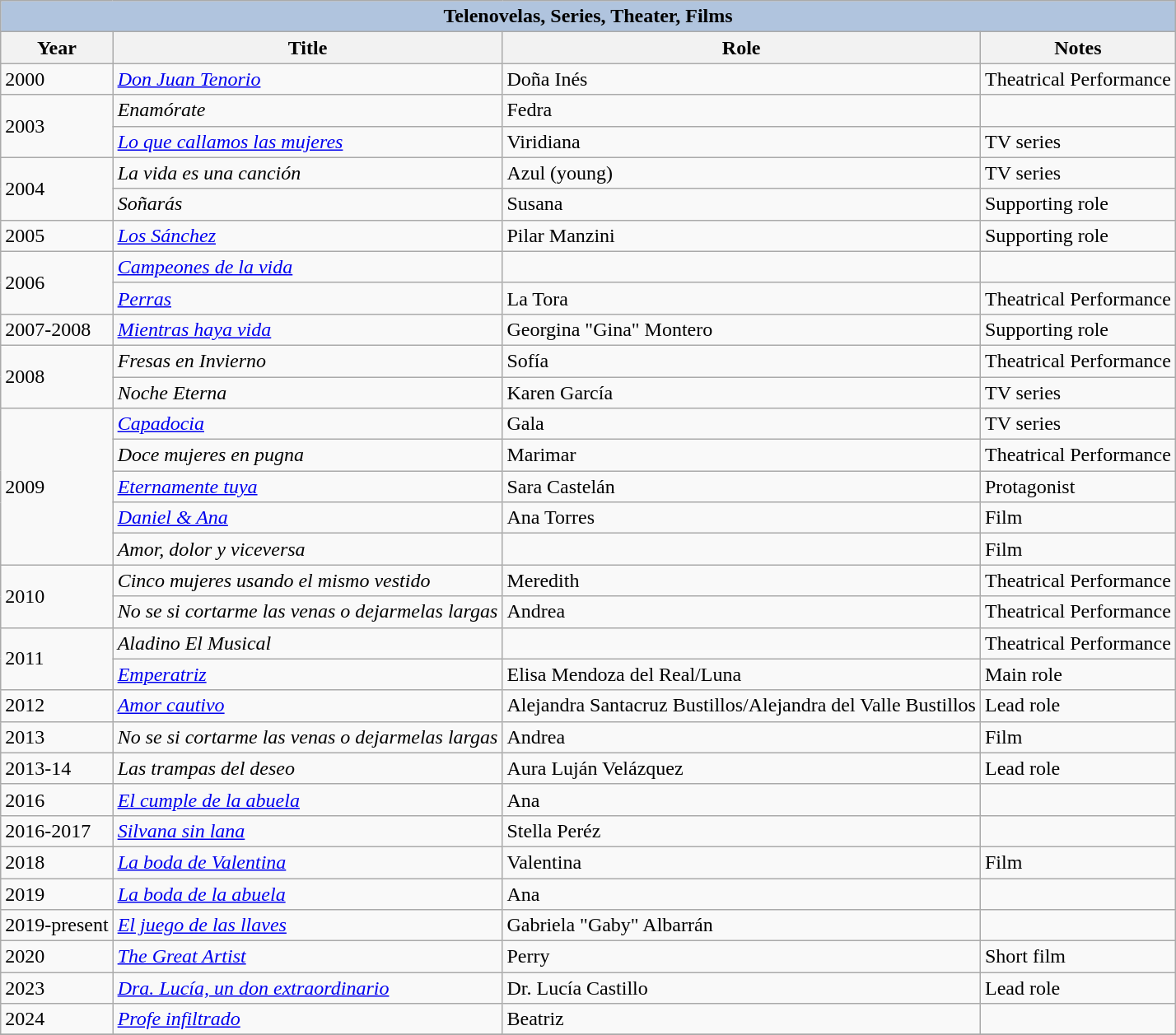<table class="wikitable">
<tr>
<th colspan="5" style="background:LightSteelBlue;">Telenovelas, Series, Theater, Films</th>
</tr>
<tr>
<th>Year</th>
<th>Title</th>
<th>Role</th>
<th>Notes</th>
</tr>
<tr>
<td>2000</td>
<td><em><a href='#'>Don Juan Tenorio</a></em></td>
<td>Doña Inés</td>
<td>Theatrical Performance</td>
</tr>
<tr>
<td rowspan=2>2003</td>
<td><em>Enamórate</em></td>
<td>Fedra</td>
<td></td>
</tr>
<tr>
<td><em><a href='#'>Lo que callamos las mujeres</a></em></td>
<td>Viridiana</td>
<td>TV series</td>
</tr>
<tr>
<td rowspan=2>2004</td>
<td><em>La vida es una canción</em></td>
<td>Azul (young)</td>
<td>TV series</td>
</tr>
<tr>
<td><em>Soñarás </em></td>
<td>Susana</td>
<td>Supporting role</td>
</tr>
<tr>
<td>2005</td>
<td><em><a href='#'>Los Sánchez</a></em></td>
<td>Pilar Manzini</td>
<td>Supporting role</td>
</tr>
<tr>
<td rowspan=2>2006</td>
<td><em><a href='#'>Campeones de la vida</a></em></td>
<td></td>
<td></td>
</tr>
<tr>
<td><em> <a href='#'>Perras</a></em></td>
<td>La Tora</td>
<td>Theatrical Performance</td>
</tr>
<tr>
<td>2007-2008</td>
<td><em><a href='#'>Mientras haya vida</a></em></td>
<td>Georgina "Gina" Montero</td>
<td>Supporting role</td>
</tr>
<tr>
<td rowspan=2>2008</td>
<td><em>Fresas en Invierno</em></td>
<td>Sofía</td>
<td>Theatrical Performance</td>
</tr>
<tr>
<td><em>Noche Eterna</em></td>
<td>Karen García</td>
<td>TV series</td>
</tr>
<tr>
<td rowspan=5>2009</td>
<td><em><a href='#'>Capadocia</a></em></td>
<td>Gala</td>
<td>TV series</td>
</tr>
<tr>
<td><em>Doce mujeres en pugna</em></td>
<td>Marimar</td>
<td>Theatrical Performance</td>
</tr>
<tr>
<td><em><a href='#'>Eternamente tuya</a></em></td>
<td>Sara Castelán</td>
<td>Protagonist</td>
</tr>
<tr>
<td><em><a href='#'>Daniel & Ana</a></em></td>
<td>Ana Torres</td>
<td>Film</td>
</tr>
<tr>
<td><em> Amor, dolor y viceversa</em></td>
<td></td>
<td>Film</td>
</tr>
<tr>
<td rowspan=2>2010</td>
<td><em>Cinco mujeres usando el mismo vestido</em></td>
<td>Meredith</td>
<td>Theatrical Performance</td>
</tr>
<tr>
<td><em>No se si cortarme las venas o dejarmelas largas</em></td>
<td>Andrea</td>
<td>Theatrical Performance</td>
</tr>
<tr>
<td rowspan=2>2011</td>
<td><em>Aladino El Musical</em></td>
<td></td>
<td>Theatrical Performance</td>
</tr>
<tr>
<td><em><a href='#'>Emperatriz</a></em></td>
<td>Elisa Mendoza del Real/Luna</td>
<td>Main role</td>
</tr>
<tr>
<td>2012</td>
<td><em><a href='#'>Amor cautivo</a></em></td>
<td>Alejandra Santacruz Bustillos/Alejandra del Valle Bustillos</td>
<td>Lead role</td>
</tr>
<tr>
<td>2013</td>
<td><em>No se si cortarme las venas o dejarmelas largas</em></td>
<td>Andrea</td>
<td>Film</td>
</tr>
<tr>
<td>2013-14</td>
<td><em>Las trampas del deseo</em></td>
<td>Aura Luján Velázquez</td>
<td>Lead role</td>
</tr>
<tr>
<td>2016</td>
<td><em><a href='#'>El cumple de la abuela</a></em></td>
<td>Ana</td>
<td></td>
</tr>
<tr>
<td>2016-2017</td>
<td><em><a href='#'>Silvana sin lana</a></em></td>
<td>Stella Peréz</td>
<td></td>
</tr>
<tr>
<td>2018</td>
<td><em><a href='#'>La boda de Valentina</a></em></td>
<td>Valentina</td>
<td>Film</td>
</tr>
<tr>
<td>2019</td>
<td><em><a href='#'>La boda de la abuela</a></em></td>
<td>Ana</td>
<td></td>
</tr>
<tr>
<td>2019-present</td>
<td><em><a href='#'>El juego de las llaves</a></em></td>
<td>Gabriela "Gaby" Albarrán</td>
<td></td>
</tr>
<tr>
<td>2020</td>
<td><em><a href='#'>The Great Artist</a></em></td>
<td>Perry</td>
<td>Short film</td>
</tr>
<tr>
<td>2023</td>
<td><em><a href='#'>Dra. Lucía, un don extraordinario</a></em></td>
<td>Dr. Lucía Castillo</td>
<td>Lead role</td>
</tr>
<tr>
<td>2024</td>
<td><em><a href='#'>Profe infiltrado</a></em></td>
<td>Beatriz</td>
<td></td>
</tr>
<tr>
</tr>
</table>
